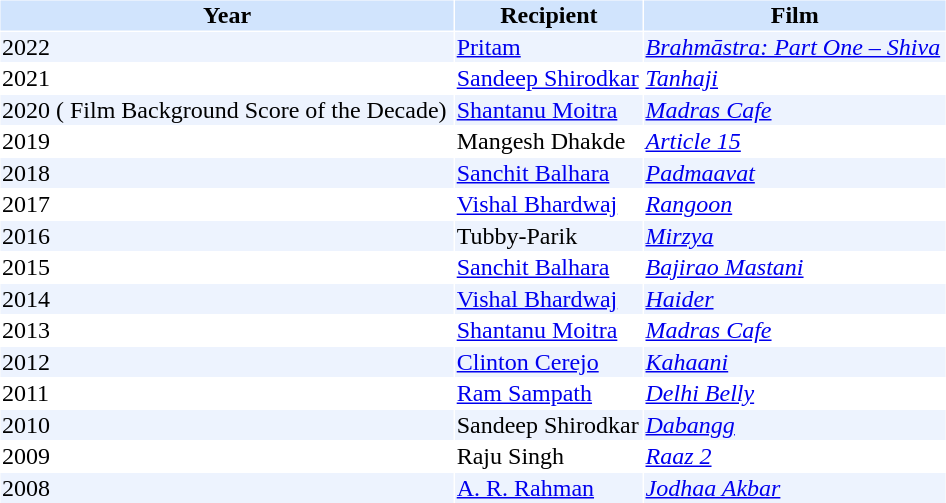<table cellspacing="1" cellpadding="1" border="0" style="width:50%;">
<tr style="background:#d1e4fd;">
<th>Year</th>
<th>Recipient</th>
<th>Film</th>
</tr>
<tr style="background:#edf3fe;">
<td>2022</td>
<td><a href='#'>Pritam</a></td>
<td><em><a href='#'>Brahmāstra: Part One – Shiva</a></em></td>
</tr>
<tr>
<td>2021</td>
<td><a href='#'>Sandeep Shirodkar</a></td>
<td><em><a href='#'>Tanhaji</a></em></td>
</tr>
<tr style="background:#edf3fe;">
<td>2020 ( Film Background Score of the Decade)</td>
<td><a href='#'>Shantanu Moitra</a></td>
<td><em><a href='#'>Madras Cafe</a></em></td>
</tr>
<tr>
<td>2019</td>
<td>Mangesh Dhakde</td>
<td><em><a href='#'>Article 15</a></em></td>
</tr>
<tr style="background:#edf3fe;">
<td>2018</td>
<td><a href='#'>Sanchit Balhara</a></td>
<td><em><a href='#'>Padmaavat</a></em></td>
</tr>
<tr>
<td>2017</td>
<td><a href='#'>Vishal Bhardwaj</a></td>
<td><em><a href='#'>Rangoon</a></em></td>
</tr>
<tr style="background:#edf3fe;">
<td>2016</td>
<td>Tubby-Parik</td>
<td><em><a href='#'>Mirzya</a></em></td>
</tr>
<tr>
<td>2015</td>
<td><a href='#'>Sanchit Balhara</a></td>
<td><em><a href='#'>Bajirao Mastani</a></em></td>
</tr>
<tr style="background:#edf3fe;">
<td>2014</td>
<td><a href='#'>Vishal Bhardwaj</a></td>
<td><em><a href='#'>Haider</a></em></td>
</tr>
<tr>
<td>2013</td>
<td><a href='#'>Shantanu Moitra</a></td>
<td><em><a href='#'>Madras Cafe</a></em></td>
</tr>
<tr style="background:#edf3fe;">
<td>2012</td>
<td><a href='#'>Clinton Cerejo</a></td>
<td><em><a href='#'>Kahaani</a></em></td>
</tr>
<tr>
<td>2011</td>
<td><a href='#'>Ram Sampath</a></td>
<td><em><a href='#'>Delhi Belly</a></em></td>
</tr>
<tr style="background:#edf3fe;">
<td>2010</td>
<td>Sandeep Shirodkar</td>
<td><em><a href='#'>Dabangg</a></em></td>
</tr>
<tr>
<td>2009</td>
<td>Raju Singh</td>
<td><em><a href='#'>Raaz 2</a></em></td>
</tr>
<tr style="background:#edf3fe;">
<td>2008</td>
<td><a href='#'>A. R. Rahman</a></td>
<td><em><a href='#'>Jodhaa Akbar</a></em></td>
</tr>
</table>
